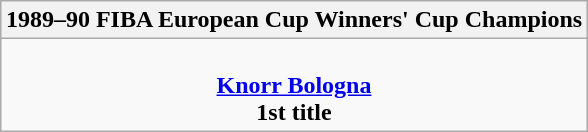<table class=wikitable style="text-align:center; margin:auto">
<tr>
<th>1989–90 FIBA European Cup Winners' Cup Champions</th>
</tr>
<tr>
<td><br> <strong><a href='#'>Knorr Bologna</a></strong> <br> <strong>1st title</strong></td>
</tr>
</table>
